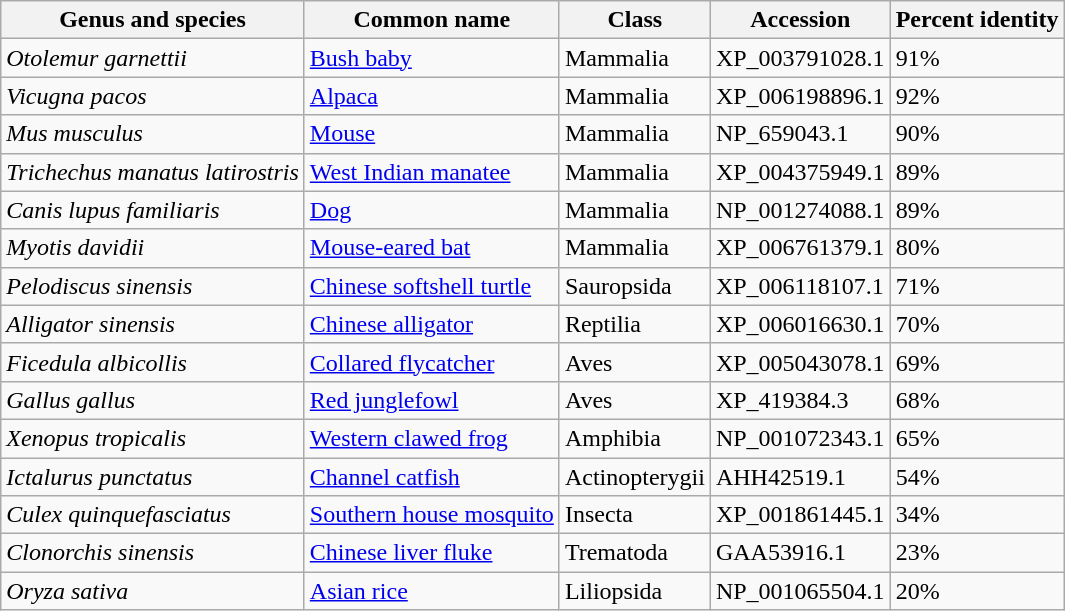<table class="wikitable">
<tr>
<th>Genus and species</th>
<th>Common name</th>
<th>Class</th>
<th>Accession</th>
<th>Percent identity</th>
</tr>
<tr>
<td><em>Otolemur garnettii</em></td>
<td><a href='#'>Bush baby</a></td>
<td>Mammalia</td>
<td>XP_003791028.1</td>
<td>91%</td>
</tr>
<tr>
<td><em>Vicugna pacos</em></td>
<td><a href='#'>Alpaca</a></td>
<td>Mammalia</td>
<td>XP_006198896.1</td>
<td>92%</td>
</tr>
<tr>
<td><em>Mus musculus</em></td>
<td><a href='#'>Mouse</a></td>
<td>Mammalia</td>
<td>NP_659043.1</td>
<td>90%</td>
</tr>
<tr>
<td><em>Trichechus manatus latirostris</em></td>
<td><a href='#'>West Indian manatee</a></td>
<td>Mammalia</td>
<td>XP_004375949.1</td>
<td>89%</td>
</tr>
<tr>
<td><em>Canis lupus familiaris</em></td>
<td><a href='#'>Dog</a></td>
<td>Mammalia</td>
<td>NP_001274088.1</td>
<td>89%</td>
</tr>
<tr>
<td><em>Myotis davidii</em></td>
<td><a href='#'>Mouse-eared bat</a></td>
<td>Mammalia</td>
<td>XP_006761379.1</td>
<td>80%</td>
</tr>
<tr>
<td><em>Pelodiscus sinensis</em></td>
<td><a href='#'>Chinese softshell turtle</a></td>
<td>Sauropsida</td>
<td>XP_006118107.1</td>
<td>71%</td>
</tr>
<tr>
<td><em>Alligator sinensis</em></td>
<td><a href='#'>Chinese alligator</a></td>
<td>Reptilia</td>
<td>XP_006016630.1</td>
<td>70%</td>
</tr>
<tr>
<td><em>Ficedula albicollis</em></td>
<td><a href='#'>Collared flycatcher</a></td>
<td>Aves</td>
<td>XP_005043078.1</td>
<td>69%</td>
</tr>
<tr>
<td><em>Gallus gallus</em></td>
<td><a href='#'>Red junglefowl</a></td>
<td>Aves</td>
<td>XP_419384.3</td>
<td>68%</td>
</tr>
<tr>
<td><em>Xenopus tropicalis</em></td>
<td><a href='#'>Western clawed frog</a></td>
<td>Amphibia</td>
<td>NP_001072343.1</td>
<td>65%</td>
</tr>
<tr>
<td><em>Ictalurus punctatus</em></td>
<td><a href='#'>Channel catfish</a></td>
<td>Actinopterygii</td>
<td>AHH42519.1</td>
<td>54%</td>
</tr>
<tr>
<td><em>Culex quinquefasciatus</em></td>
<td><a href='#'>Southern house mosquito</a></td>
<td>Insecta</td>
<td>XP_001861445.1</td>
<td>34%</td>
</tr>
<tr>
<td><em>Clonorchis sinensis</em></td>
<td><a href='#'>Chinese liver fluke</a></td>
<td>Trematoda</td>
<td>GAA53916.1</td>
<td>23%</td>
</tr>
<tr>
<td><em>Oryza sativa</em></td>
<td><a href='#'>Asian rice</a></td>
<td>Liliopsida</td>
<td>NP_001065504.1</td>
<td>20%</td>
</tr>
</table>
